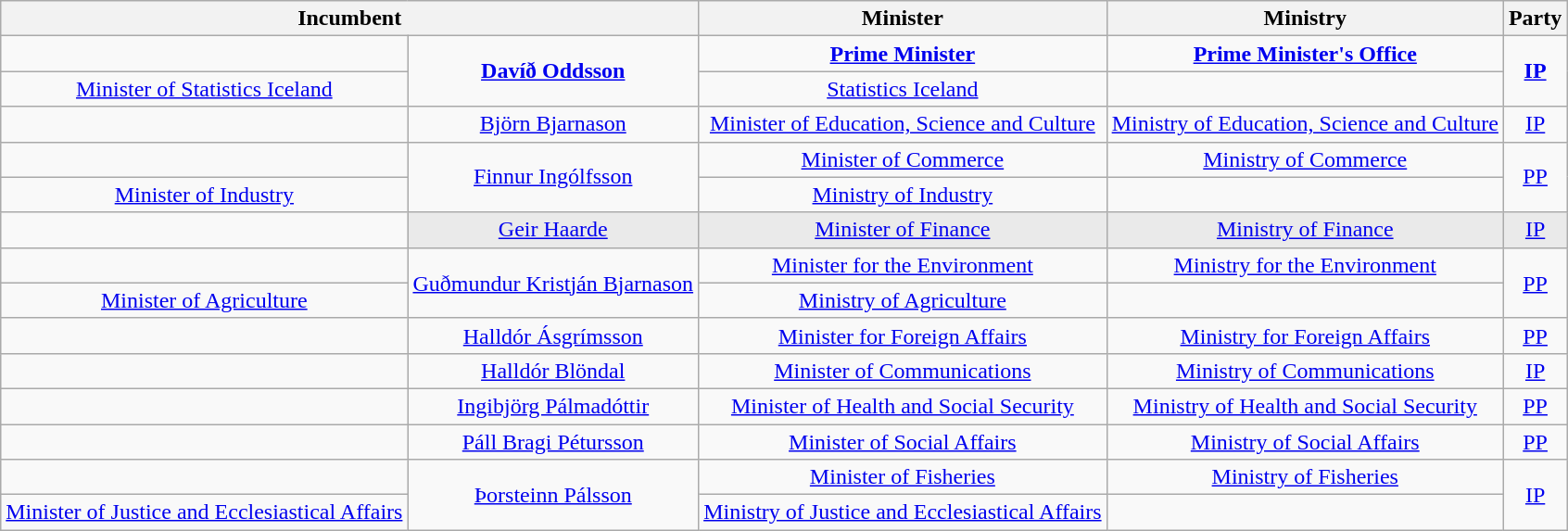<table class="wikitable" style="text-align: center;">
<tr>
<th colspan=2>Incumbent</th>
<th>Minister</th>
<th>Ministry</th>
<th>Party</th>
</tr>
<tr>
<td></td>
<td rowspan=2><strong><a href='#'>Davíð Oddsson</a></strong></td>
<td><strong><a href='#'>Prime Minister</a><br></strong></td>
<td><strong><a href='#'>Prime Minister's Office</a><br></strong></td>
<td rowspan=2><strong><a href='#'>IP</a></strong></td>
</tr>
<tr>
<td><a href='#'>Minister of Statistics Iceland</a><br></td>
<td><a href='#'>Statistics Iceland</a><br></td>
</tr>
<tr>
<td></td>
<td><a href='#'>Björn Bjarnason</a></td>
<td><a href='#'>Minister of Education, Science and Culture</a><br></td>
<td><a href='#'>Ministry of Education, Science and Culture</a><br></td>
<td><a href='#'>IP</a></td>
</tr>
<tr>
<td></td>
<td rowspan=2><a href='#'>Finnur Ingólfsson</a></td>
<td><a href='#'>Minister of Commerce</a><br></td>
<td><a href='#'>Ministry of Commerce</a><br></td>
<td rowspan=2><a href='#'>PP</a></td>
</tr>
<tr>
<td><a href='#'>Minister of Industry</a><br></td>
<td><a href='#'>Ministry of Industry</a><br></td>
</tr>
<tr>
<td></td>
<td style="background-color: #EAEAEA;"><a href='#'>Geir Haarde</a></td>
<td style="background-color: #EAEAEA;"><a href='#'>Minister of Finance</a><br></td>
<td style="background-color: #EAEAEA;"><a href='#'>Ministry of Finance</a><br></td>
<td style="background-color: #EAEAEA;"><a href='#'>IP</a></td>
</tr>
<tr>
<td></td>
<td rowspan=2><a href='#'>Guðmundur Kristján Bjarnason</a></td>
<td><a href='#'>Minister for the Environment</a><br></td>
<td><a href='#'>Ministry for the Environment</a><br></td>
<td rowspan=2><a href='#'>PP</a></td>
</tr>
<tr>
<td><a href='#'>Minister of Agriculture</a><br></td>
<td><a href='#'>Ministry of Agriculture</a><br></td>
</tr>
<tr>
<td></td>
<td><a href='#'>Halldór Ásgrímsson</a></td>
<td><a href='#'>Minister for Foreign Affairs</a><br></td>
<td><a href='#'>Ministry for Foreign Affairs</a><br></td>
<td><a href='#'>PP</a></td>
</tr>
<tr>
<td></td>
<td><a href='#'>Halldór Blöndal</a></td>
<td><a href='#'>Minister of Communications</a><br></td>
<td><a href='#'>Ministry of Communications</a><br></td>
<td><a href='#'>IP</a></td>
</tr>
<tr>
<td></td>
<td><a href='#'>Ingibjörg Pálmadóttir</a></td>
<td><a href='#'>Minister of Health and Social Security</a><br></td>
<td><a href='#'>Ministry of Health and Social Security</a><br></td>
<td><a href='#'>PP</a></td>
</tr>
<tr>
<td></td>
<td><a href='#'>Páll Bragi Pétursson</a></td>
<td><a href='#'>Minister of Social Affairs</a><br></td>
<td><a href='#'>Ministry of Social Affairs</a><br></td>
<td><a href='#'>PP</a></td>
</tr>
<tr>
<td></td>
<td rowspan=2><a href='#'>Þorsteinn Pálsson</a></td>
<td><a href='#'>Minister of Fisheries</a><br></td>
<td><a href='#'>Ministry of Fisheries</a><br></td>
<td rowspan=2><a href='#'>IP</a></td>
</tr>
<tr>
<td><a href='#'>Minister of Justice and Ecclesiastical Affairs</a><br></td>
<td><a href='#'>Ministry of Justice and Ecclesiastical Affairs</a><br></td>
</tr>
</table>
